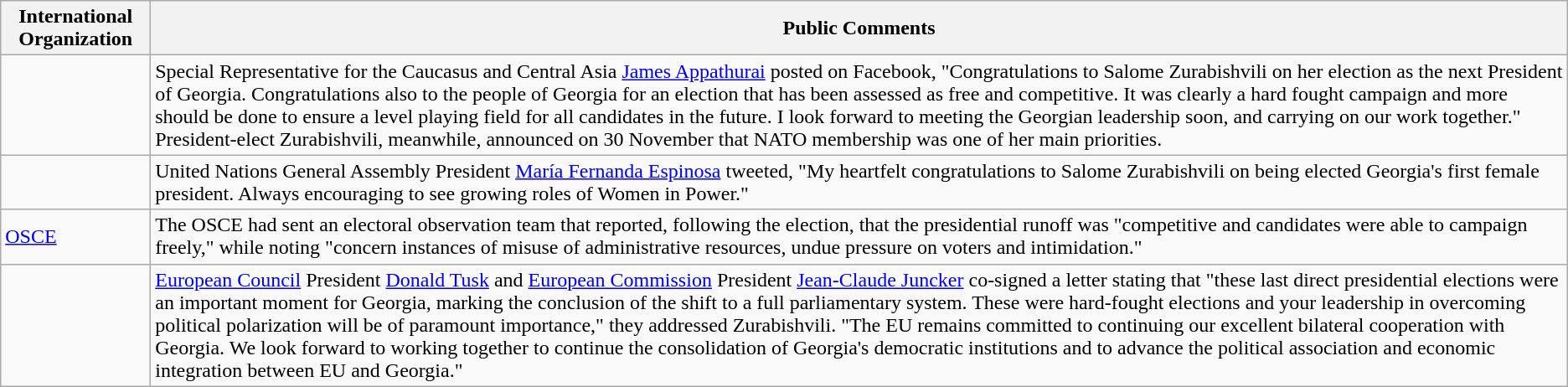<table class="wikitable">
<tr>
<th>International Organization</th>
<th>Public Comments</th>
</tr>
<tr>
<td></td>
<td>Special Representative for the Caucasus and Central Asia <a href='#'>James Appathurai</a> posted on Facebook, "Congratulations to Salome Zurabishvili on her election as the next President of Georgia. Congratulations also to the people of Georgia for an election that has been assessed as free and competitive. It was clearly a hard fought campaign and more should be done to ensure a level playing field for all candidates in the future. I look forward to meeting the Georgian leadership soon, and carrying on our work together." President-elect Zurabishvili, meanwhile, announced on 30 November that NATO membership was one of her main priorities.</td>
</tr>
<tr>
<td></td>
<td>United Nations General Assembly President <a href='#'>María Fernanda Espinosa</a> tweeted, "My heartfelt congratulations to Salome Zurabishvili on being elected Georgia's first female president. Always encouraging to see growing roles of Women in Power."</td>
</tr>
<tr>
<td> <a href='#'>OSCE</a></td>
<td>The OSCE had sent an electoral observation team that reported, following the election, that the presidential runoff was "competitive and candidates were able to campaign freely," while noting "concern instances of misuse of administrative resources, undue pressure on voters and intimidation."</td>
</tr>
<tr>
<td></td>
<td><a href='#'>European Council</a> President <a href='#'>Donald Tusk</a> and <a href='#'>European Commission</a> President <a href='#'>Jean-Claude Juncker</a> co-signed a letter stating that "these last direct presidential elections were an important moment for Georgia, marking the conclusion of the shift to a full parliamentary system. These were hard-fought elections and your leadership in overcoming political polarization will be of paramount importance," they addressed Zurabishvili. "The EU remains committed to continuing our excellent bilateral cooperation with Georgia. We look forward to working together to continue the consolidation of Georgia's democratic institutions and to advance the political association and economic integration between EU and Georgia."</td>
</tr>
</table>
